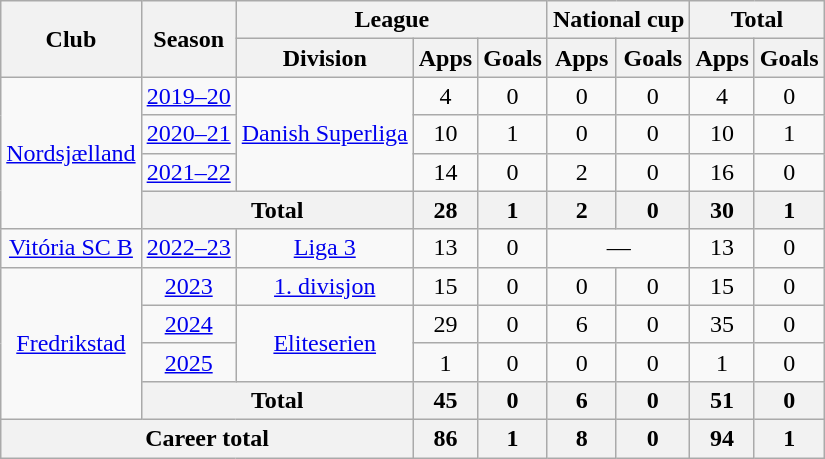<table class="wikitable" style="text-align: center">
<tr>
<th rowspan="2">Club</th>
<th rowspan="2">Season</th>
<th colspan="3">League</th>
<th colspan="2">National cup</th>
<th colspan="2">Total</th>
</tr>
<tr>
<th>Division</th>
<th>Apps</th>
<th>Goals</th>
<th>Apps</th>
<th>Goals</th>
<th>Apps</th>
<th>Goals</th>
</tr>
<tr>
<td rowspan="4"><a href='#'>Nordsjælland</a></td>
<td><a href='#'>2019–20</a></td>
<td rowspan="3"><a href='#'>Danish Superliga</a></td>
<td>4</td>
<td>0</td>
<td>0</td>
<td>0</td>
<td>4</td>
<td>0</td>
</tr>
<tr>
<td><a href='#'>2020–21</a></td>
<td>10</td>
<td>1</td>
<td>0</td>
<td>0</td>
<td>10</td>
<td>1</td>
</tr>
<tr>
<td><a href='#'>2021–22</a></td>
<td>14</td>
<td>0</td>
<td>2</td>
<td>0</td>
<td>16</td>
<td>0</td>
</tr>
<tr>
<th colspan="2">Total</th>
<th>28</th>
<th>1</th>
<th>2</th>
<th>0</th>
<th>30</th>
<th>1</th>
</tr>
<tr>
<td><a href='#'>Vitória SC B</a></td>
<td><a href='#'>2022–23</a></td>
<td><a href='#'>Liga 3</a></td>
<td>13</td>
<td>0</td>
<td colspan="2">—</td>
<td>13</td>
<td>0</td>
</tr>
<tr>
<td rowspan="4"><a href='#'>Fredrikstad</a></td>
<td><a href='#'>2023</a></td>
<td><a href='#'>1. divisjon</a></td>
<td>15</td>
<td>0</td>
<td>0</td>
<td>0</td>
<td>15</td>
<td>0</td>
</tr>
<tr>
<td><a href='#'>2024</a></td>
<td rowspan="2"><a href='#'>Eliteserien</a></td>
<td>29</td>
<td>0</td>
<td>6</td>
<td>0</td>
<td>35</td>
<td>0</td>
</tr>
<tr>
<td><a href='#'>2025</a></td>
<td>1</td>
<td>0</td>
<td>0</td>
<td>0</td>
<td>1</td>
<td>0</td>
</tr>
<tr>
<th colspan="2">Total</th>
<th>45</th>
<th>0</th>
<th>6</th>
<th>0</th>
<th>51</th>
<th>0</th>
</tr>
<tr>
<th colspan="3">Career total</th>
<th>86</th>
<th>1</th>
<th>8</th>
<th>0</th>
<th>94</th>
<th>1</th>
</tr>
</table>
